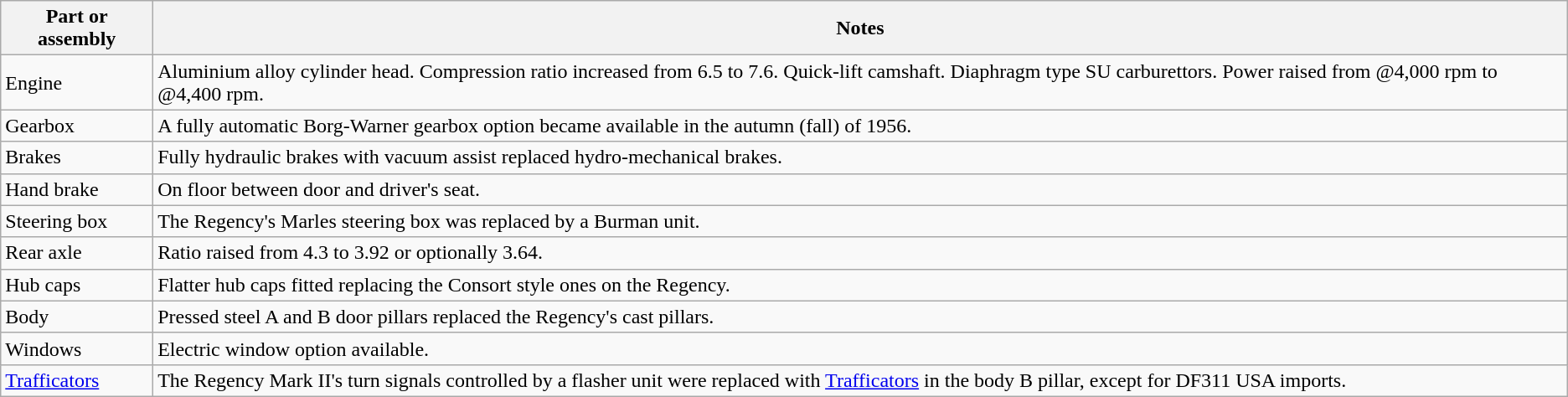<table class="wikitable">
<tr>
<th>Part or assembly</th>
<th>Notes</th>
</tr>
<tr>
<td>Engine</td>
<td>Aluminium alloy cylinder head. Compression ratio increased from 6.5 to 7.6. Quick-lift camshaft. Diaphragm type SU carburettors. Power raised from @4,000 rpm to @4,400 rpm.</td>
</tr>
<tr>
<td>Gearbox</td>
<td>A fully automatic Borg-Warner gearbox option became available in the autumn (fall) of 1956.</td>
</tr>
<tr>
<td>Brakes</td>
<td>Fully hydraulic brakes with vacuum assist replaced hydro-mechanical brakes.</td>
</tr>
<tr>
<td>Hand brake</td>
<td>On floor between door and driver's seat.</td>
</tr>
<tr>
<td>Steering box</td>
<td>The Regency's Marles steering box was replaced by a Burman unit.</td>
</tr>
<tr>
<td>Rear axle</td>
<td>Ratio raised from 4.3 to 3.92 or optionally 3.64.</td>
</tr>
<tr>
<td>Hub caps</td>
<td>Flatter hub caps fitted replacing the Consort style ones on the Regency.</td>
</tr>
<tr>
<td>Body</td>
<td>Pressed steel A and B door pillars replaced the Regency's cast pillars.</td>
</tr>
<tr>
<td>Windows</td>
<td>Electric window option available.</td>
</tr>
<tr>
<td><a href='#'>Trafficators</a></td>
<td>The Regency Mark II's turn signals controlled by a flasher unit were replaced with <a href='#'>Trafficators</a> in the body B pillar, except for DF311 USA imports.</td>
</tr>
</table>
